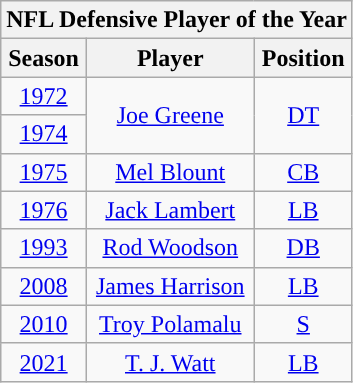<table class="wikitable sortable" style="text-align:center">
<tr>
<th colspan="4">NFL Defensive Player of the Year</th>
</tr>
<tr>
<th>Season</th>
<th>Player</th>
<th>Position</th>
</tr>
<tr>
<td><a href='#'>1972</a></td>
<td rowspan=2><a href='#'>Joe Greene</a></td>
<td rowspan=2><a href='#'>DT</a></td>
</tr>
<tr>
<td><a href='#'>1974</a></td>
</tr>
<tr>
<td><a href='#'>1975</a></td>
<td><a href='#'>Mel Blount</a></td>
<td><a href='#'>CB</a></td>
</tr>
<tr>
<td><a href='#'>1976</a></td>
<td><a href='#'>Jack Lambert</a></td>
<td><a href='#'>LB</a></td>
</tr>
<tr>
<td><a href='#'>1993</a></td>
<td><a href='#'>Rod Woodson</a></td>
<td><a href='#'>DB</a></td>
</tr>
<tr>
<td><a href='#'>2008</a></td>
<td><a href='#'>James Harrison</a></td>
<td><a href='#'>LB</a></td>
</tr>
<tr>
<td><a href='#'>2010</a></td>
<td><a href='#'>Troy Polamalu</a></td>
<td><a href='#'>S</a></td>
</tr>
<tr>
<td><a href='#'>2021</a></td>
<td><a href='#'>T. J. Watt</a></td>
<td><a href='#'>LB</a></td>
</tr>
</table>
